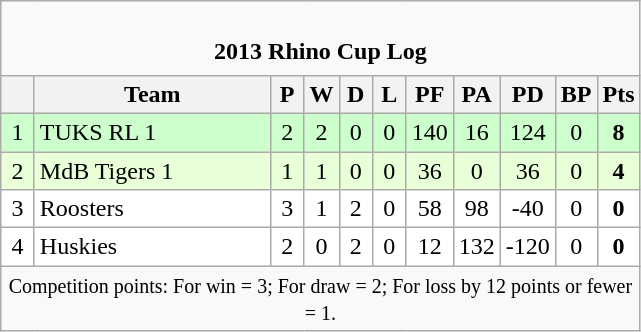<table class="wikitable" style="text-align: center;">
<tr>
<td colspan="14" cellpadding="0" cellspacing="0"><br><table border="0" width="100%" cellpadding="0" cellspacing="0">
<tr>
<td style="border:0px"><strong>2013 Rhino Cup Log</strong></td>
</tr>
</table>
</td>
</tr>
<tr>
<th bgcolor="#efefef" width="15"></th>
<th bgcolor="#efefef" width="150">Team</th>
<th bgcolor="#efefef" width="15">P</th>
<th bgcolor="#efefef" width="15">W</th>
<th bgcolor="#efefef" width="15">D</th>
<th bgcolor="#efefef" width="15">L</th>
<th bgcolor="#efefef" width="15">PF</th>
<th bgcolor="#efefef" width="15">PA</th>
<th bgcolor="#efefef" width="15">PD</th>
<th bgcolor="#efefef" width="15">BP</th>
<th bgcolor="#efefef" width="15">Pts<br></th>
</tr>
<tr bgcolor=#CCFFCC align=center>
<td>1</td>
<td align=left>TUKS RL 1</td>
<td>2</td>
<td>2</td>
<td>0</td>
<td>0</td>
<td>140</td>
<td>16</td>
<td>124</td>
<td>0</td>
<td><strong>8</strong></td>
</tr>
<tr bgcolor=#E8FFD8 align=center>
<td>2</td>
<td align=left>MdB Tigers 1</td>
<td>1</td>
<td>1</td>
<td>0</td>
<td>0</td>
<td>36</td>
<td>0</td>
<td>36</td>
<td>0</td>
<td><strong>4</strong></td>
</tr>
<tr bgcolor=#ffffff align=center>
<td>3</td>
<td align=left>Roosters</td>
<td>3</td>
<td>1</td>
<td>2</td>
<td>0</td>
<td>58</td>
<td>98</td>
<td>-40</td>
<td>0</td>
<td><strong>0</strong></td>
</tr>
<tr bgcolor=#ffffff align=center>
<td>4</td>
<td align=left>Huskies</td>
<td>2</td>
<td>0</td>
<td>2</td>
<td>0</td>
<td>12</td>
<td>132</td>
<td>-120</td>
<td>0</td>
<td><strong>0</strong></td>
</tr>
<tr |align=left|>
<td colspan="14" style="border:0px"><small>Competition points: For win = 3; For draw = 2; For loss by 12 points or fewer = 1.</small></td>
</tr>
</table>
